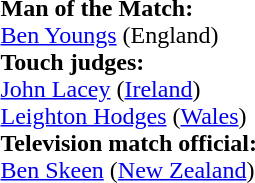<table style="width:100%">
<tr>
<td><br><strong>Man of the Match:</strong>
<br><a href='#'>Ben Youngs</a> (England)<br><strong>Touch judges:</strong>
<br><a href='#'>John Lacey</a> (<a href='#'>Ireland</a>)
<br><a href='#'>Leighton Hodges</a> (<a href='#'>Wales</a>) 
<br><strong>Television match official:</strong>
<br><a href='#'>Ben Skeen</a> (<a href='#'>New Zealand</a>)</td>
</tr>
</table>
